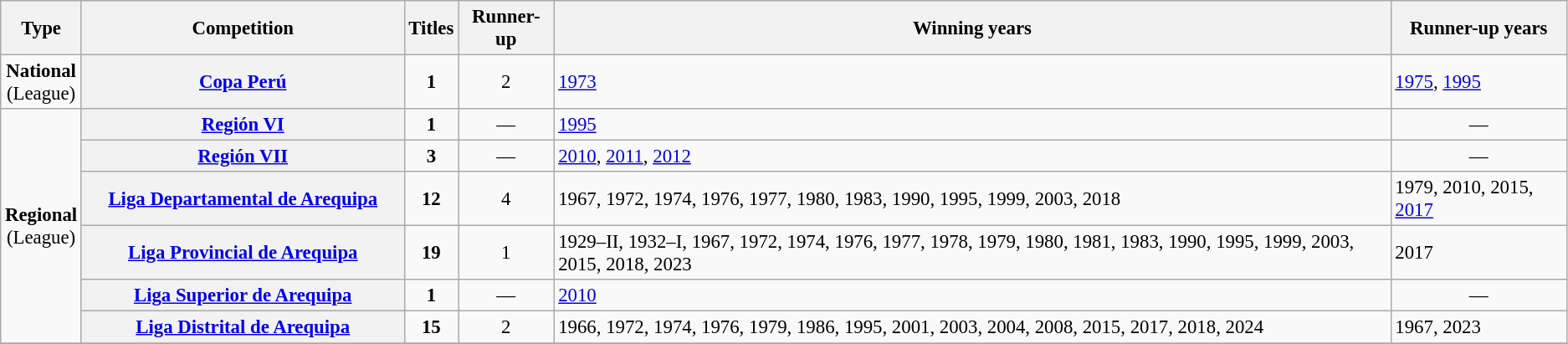<table class="wikitable plainrowheaders" style="font-size:95%; text-align:center;">
<tr>
<th>Type</th>
<th width=250px>Competition</th>
<th>Titles</th>
<th>Runner-up</th>
<th>Winning years</th>
<th>Runner-up years</th>
</tr>
<tr>
<td rowspan=1><strong>National</strong><br>(League)</td>
<th scope=col><a href='#'>Copa Perú</a></th>
<td><strong>1</strong></td>
<td>2</td>
<td align="left"><a href='#'>1973</a></td>
<td align="left"><a href='#'>1975</a>, <a href='#'>1995</a></td>
</tr>
<tr>
<td rowspan=6><strong>Regional</strong><br>(League)</td>
<th scope=col><a href='#'>Región VI</a></th>
<td><strong>1</strong></td>
<td style="text-align:center;">—</td>
<td align="left"><a href='#'>1995</a></td>
<td style="text-align:center;">—</td>
</tr>
<tr>
<th scope=col><a href='#'>Región VII</a></th>
<td><strong>3</strong></td>
<td style="text-align:center;">—</td>
<td align="left"><a href='#'>2010</a>, <a href='#'>2011</a>, <a href='#'>2012</a></td>
<td style="text-align:center;">—</td>
</tr>
<tr>
<th scope=col><a href='#'>Liga Departamental de Arequipa</a></th>
<td><strong>12</strong></td>
<td>4</td>
<td align="left">1967, 1972, 1974, 1976, 1977, 1980, 1983, 1990, 1995, 1999, 2003, 2018</td>
<td align="left">1979, 2010, 2015, <a href='#'>2017</a></td>
</tr>
<tr>
<th scope=col><a href='#'>Liga Provincial de Arequipa</a></th>
<td><strong>19</strong></td>
<td>1</td>
<td align="left">1929–II, 1932–I, 1967, 1972, 1974, 1976, 1977, 1978, 1979, 1980, 1981, 1983, 1990, 1995, 1999, 2003, 2015, 2018, 2023</td>
<td align="left">2017</td>
</tr>
<tr>
<th scope=col><a href='#'>Liga Superior de Arequipa</a></th>
<td><strong>1</strong></td>
<td style="text-align:center;">—</td>
<td align="left"><a href='#'>2010</a></td>
<td style="text-align:center;">—</td>
</tr>
<tr>
<th scope=col><a href='#'>Liga Distrital de Arequipa</a></th>
<td><strong>15</strong></td>
<td>2</td>
<td align="left">1966, 1972, 1974, 1976, 1979, 1986, 1995, 2001, 2003, 2004, 2008, 2015, 2017, 2018, 2024</td>
<td align="left">1967, 2023</td>
</tr>
<tr>
</tr>
</table>
